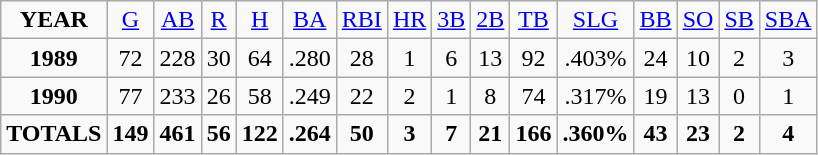<table class="wikitable">
<tr align=center>
<td><strong>YEAR</strong></td>
<td><a href='#'>G</a></td>
<td><a href='#'>AB</a></td>
<td><a href='#'>R</a></td>
<td><a href='#'>H</a></td>
<td><a href='#'>BA</a></td>
<td><a href='#'>RBI</a></td>
<td><a href='#'>HR</a></td>
<td><a href='#'>3B</a></td>
<td><a href='#'>2B</a></td>
<td><a href='#'>TB</a></td>
<td><a href='#'>SLG</a></td>
<td><a href='#'>BB</a></td>
<td><a href='#'>SO</a></td>
<td><a href='#'>SB</a></td>
<td><a href='#'>SBA</a></td>
</tr>
<tr align=center>
<td><strong>1989</strong></td>
<td>72</td>
<td>228</td>
<td>30</td>
<td>64</td>
<td>.280</td>
<td>28</td>
<td>1</td>
<td>6</td>
<td>13</td>
<td>92</td>
<td>.403%</td>
<td>24</td>
<td>10</td>
<td>2</td>
<td>3</td>
</tr>
<tr align=center>
<td><strong>1990</strong></td>
<td>77</td>
<td>233</td>
<td>26</td>
<td>58</td>
<td>.249</td>
<td>22</td>
<td>2</td>
<td>1</td>
<td>8</td>
<td>74</td>
<td>.317%</td>
<td>19</td>
<td>13</td>
<td>0</td>
<td>1</td>
</tr>
<tr align=center>
<td><strong>TOTALS</strong></td>
<td><strong>149</strong></td>
<td><strong>461</strong></td>
<td><strong>56</strong></td>
<td><strong>122</strong></td>
<td><strong>.264</strong></td>
<td><strong>50</strong></td>
<td><strong>3</strong></td>
<td><strong>7</strong></td>
<td><strong>21</strong></td>
<td><strong>166</strong></td>
<td><strong>.360%</strong></td>
<td><strong>43</strong></td>
<td><strong>23</strong></td>
<td><strong>2</strong></td>
<td><strong>4</strong></td>
</tr>
</table>
